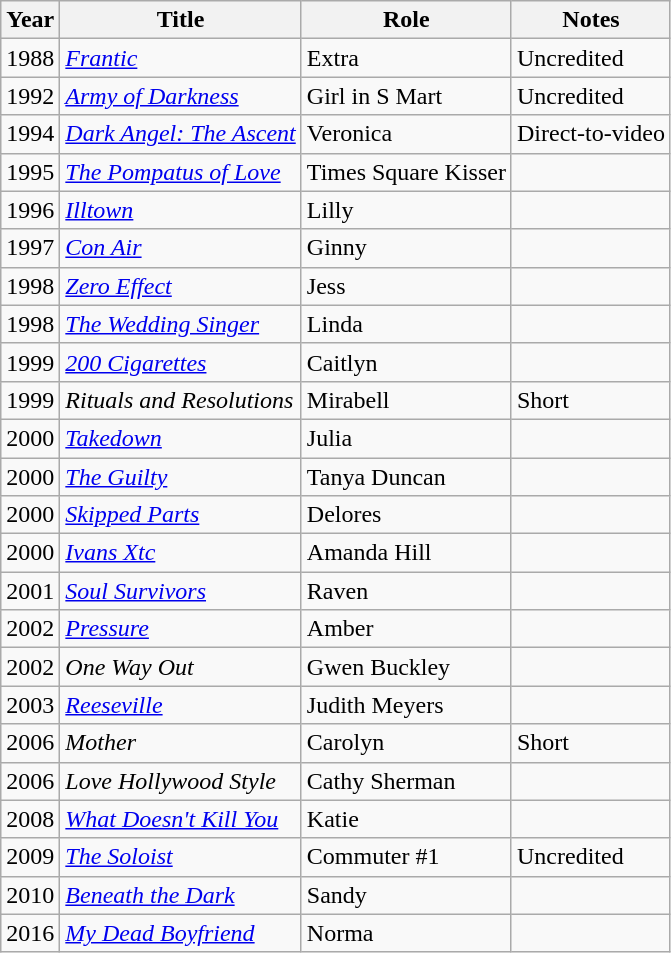<table class="wikitable sortable">
<tr>
<th>Year</th>
<th>Title</th>
<th>Role</th>
<th class="unsortable">Notes</th>
</tr>
<tr>
<td>1988</td>
<td><em><a href='#'>Frantic</a></em></td>
<td>Extra</td>
<td>Uncredited</td>
</tr>
<tr>
<td>1992</td>
<td><em><a href='#'>Army of Darkness</a></em></td>
<td>Girl in S Mart</td>
<td>Uncredited</td>
</tr>
<tr>
<td>1994</td>
<td><em><a href='#'>Dark Angel: The Ascent</a></em></td>
<td>Veronica</td>
<td>Direct-to-video</td>
</tr>
<tr>
<td>1995</td>
<td data-sort-value="Pompatus of Love, The"><em><a href='#'>The Pompatus of Love</a></em></td>
<td>Times Square Kisser</td>
<td></td>
</tr>
<tr>
<td>1996</td>
<td><em><a href='#'>Illtown</a></em></td>
<td>Lilly</td>
<td></td>
</tr>
<tr>
<td>1997</td>
<td><em><a href='#'>Con Air</a></em></td>
<td>Ginny</td>
<td></td>
</tr>
<tr>
<td>1998</td>
<td><em><a href='#'>Zero Effect</a></em></td>
<td>Jess</td>
<td></td>
</tr>
<tr>
<td>1998</td>
<td data-sort-value="Wedding Singer, The"><em><a href='#'>The Wedding Singer</a></em></td>
<td>Linda</td>
<td></td>
</tr>
<tr>
<td>1999</td>
<td><em><a href='#'>200 Cigarettes</a></em></td>
<td>Caitlyn</td>
<td></td>
</tr>
<tr>
<td>1999</td>
<td><em>Rituals and Resolutions</em></td>
<td>Mirabell</td>
<td>Short</td>
</tr>
<tr>
<td>2000</td>
<td><em><a href='#'>Takedown</a></em></td>
<td>Julia</td>
<td></td>
</tr>
<tr>
<td>2000</td>
<td data-sort-value="Guilty, The"><em><a href='#'>The Guilty</a></em></td>
<td>Tanya Duncan</td>
<td></td>
</tr>
<tr>
<td>2000</td>
<td><em><a href='#'>Skipped Parts</a></em></td>
<td>Delores</td>
<td></td>
</tr>
<tr>
<td>2000</td>
<td><em><a href='#'>Ivans Xtc</a></em></td>
<td>Amanda Hill</td>
<td></td>
</tr>
<tr>
<td>2001</td>
<td><em><a href='#'>Soul Survivors</a></em></td>
<td>Raven</td>
<td></td>
</tr>
<tr>
<td>2002</td>
<td><em><a href='#'>Pressure</a></em></td>
<td>Amber</td>
<td></td>
</tr>
<tr>
<td>2002</td>
<td><em>One Way Out</em></td>
<td>Gwen Buckley</td>
<td></td>
</tr>
<tr>
<td>2003</td>
<td><em><a href='#'>Reeseville</a></em></td>
<td>Judith Meyers</td>
<td></td>
</tr>
<tr>
<td>2006</td>
<td><em>Mother</em></td>
<td>Carolyn</td>
<td>Short</td>
</tr>
<tr>
<td>2006</td>
<td><em>Love Hollywood Style</em></td>
<td>Cathy Sherman</td>
<td></td>
</tr>
<tr>
<td>2008</td>
<td><em><a href='#'>What Doesn't Kill You</a></em></td>
<td>Katie</td>
<td></td>
</tr>
<tr>
<td>2009</td>
<td data-sort-value="Soloist, The"><em><a href='#'>The Soloist</a></em></td>
<td>Commuter #1</td>
<td>Uncredited</td>
</tr>
<tr>
<td>2010</td>
<td><em><a href='#'>Beneath the Dark</a></em></td>
<td>Sandy</td>
<td></td>
</tr>
<tr>
<td>2016</td>
<td><em><a href='#'>My Dead Boyfriend</a></em></td>
<td>Norma</td>
<td></td>
</tr>
</table>
